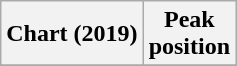<table class="wikitable plainrowheaders" style="text-align:center">
<tr>
<th scope="col">Chart (2019)</th>
<th scope="col">Peak<br>position</th>
</tr>
<tr>
</tr>
</table>
